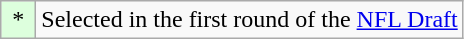<table class="wikitable" style="text-align:center">
<tr>
<td style="background-color:#DDFFDD"> * </td>
<td>Selected in the first round of the <a href='#'>NFL Draft</a></td>
</tr>
</table>
